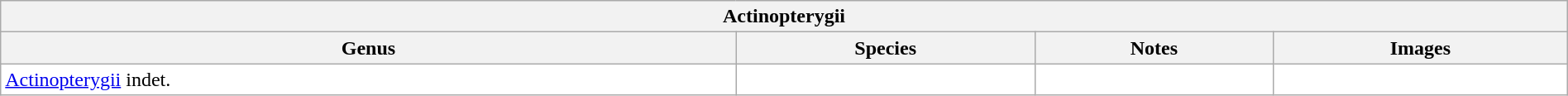<table class="wikitable sortable" style="background:white; width:100%;">
<tr>
<th colspan="4" align="center">Actinopterygii</th>
</tr>
<tr>
<th>Genus</th>
<th>Species</th>
<th>Notes</th>
<th>Images</th>
</tr>
<tr>
<td><a href='#'>Actinopterygii</a> indet.</td>
<td></td>
<td></td>
<td></td>
</tr>
</table>
